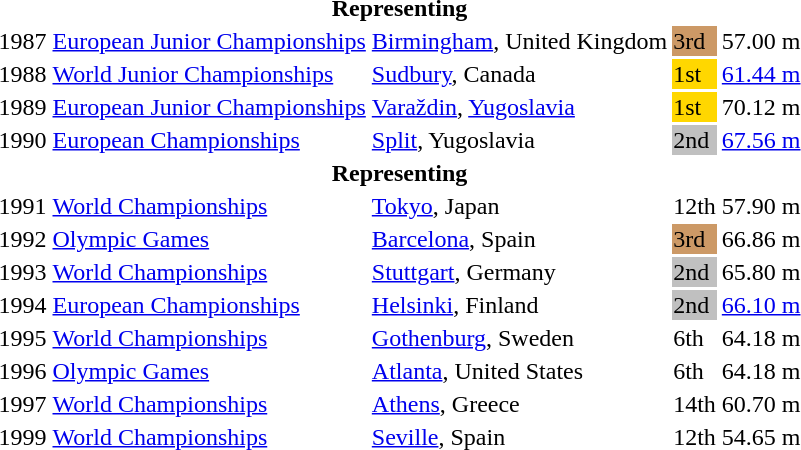<table>
<tr>
<th colspan="5">Representing </th>
</tr>
<tr>
<td>1987</td>
<td><a href='#'>European Junior Championships</a></td>
<td><a href='#'>Birmingham</a>, United Kingdom</td>
<td bgcolor="cc9966">3rd</td>
<td>57.00 m</td>
</tr>
<tr>
<td>1988</td>
<td><a href='#'>World Junior Championships</a></td>
<td><a href='#'>Sudbury</a>, Canada</td>
<td bgcolor="gold">1st</td>
<td><a href='#'>61.44 m</a></td>
</tr>
<tr>
<td>1989</td>
<td><a href='#'>European Junior Championships</a></td>
<td><a href='#'>Varaždin</a>, <a href='#'>Yugoslavia</a></td>
<td bgcolor="gold">1st</td>
<td>70.12 m</td>
</tr>
<tr>
<td>1990</td>
<td><a href='#'>European Championships</a></td>
<td><a href='#'>Split</a>, Yugoslavia</td>
<td bgcolor="silver">2nd</td>
<td><a href='#'>67.56 m</a></td>
</tr>
<tr>
<th colspan="5">Representing </th>
</tr>
<tr>
<td>1991</td>
<td><a href='#'>World Championships</a></td>
<td><a href='#'>Tokyo</a>, Japan</td>
<td>12th</td>
<td>57.90 m</td>
</tr>
<tr>
<td>1992</td>
<td><a href='#'>Olympic Games</a></td>
<td><a href='#'>Barcelona</a>, Spain</td>
<td bgcolor="cc9966">3rd</td>
<td>66.86 m</td>
</tr>
<tr>
<td>1993</td>
<td><a href='#'>World Championships</a></td>
<td><a href='#'>Stuttgart</a>, Germany</td>
<td bgcolor="silver">2nd</td>
<td>65.80 m</td>
</tr>
<tr>
<td>1994</td>
<td><a href='#'>European Championships</a></td>
<td><a href='#'>Helsinki</a>, Finland</td>
<td bgcolor="silver">2nd</td>
<td><a href='#'>66.10 m</a></td>
</tr>
<tr>
<td>1995</td>
<td><a href='#'>World Championships</a></td>
<td><a href='#'>Gothenburg</a>, Sweden</td>
<td>6th</td>
<td>64.18 m</td>
</tr>
<tr>
<td>1996</td>
<td><a href='#'>Olympic Games</a></td>
<td><a href='#'>Atlanta</a>, United States</td>
<td>6th</td>
<td>64.18 m</td>
</tr>
<tr>
<td>1997</td>
<td><a href='#'>World Championships</a></td>
<td><a href='#'>Athens</a>, Greece</td>
<td>14th</td>
<td>60.70 m</td>
</tr>
<tr>
<td>1999</td>
<td><a href='#'>World Championships</a></td>
<td><a href='#'>Seville</a>, Spain</td>
<td>12th</td>
<td>54.65 m</td>
</tr>
</table>
